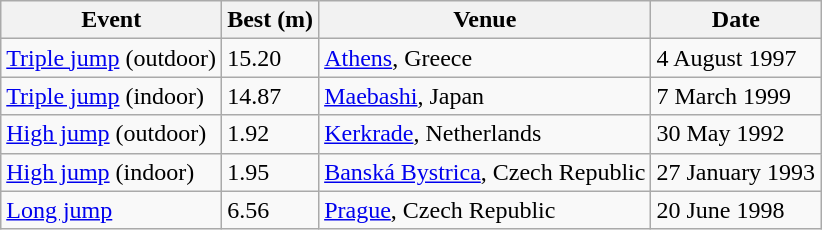<table class="wikitable">
<tr>
<th>Event</th>
<th>Best (m)</th>
<th>Venue</th>
<th>Date</th>
</tr>
<tr>
<td><a href='#'>Triple jump</a> (outdoor)</td>
<td>15.20</td>
<td><a href='#'>Athens</a>, Greece</td>
<td>4 August 1997</td>
</tr>
<tr>
<td><a href='#'>Triple jump</a> (indoor)</td>
<td>14.87</td>
<td><a href='#'>Maebashi</a>, Japan</td>
<td>7 March 1999</td>
</tr>
<tr>
<td><a href='#'>High jump</a> (outdoor)</td>
<td>1.92</td>
<td><a href='#'>Kerkrade</a>, Netherlands</td>
<td>30 May 1992</td>
</tr>
<tr>
<td><a href='#'>High jump</a> (indoor)</td>
<td>1.95</td>
<td><a href='#'>Banská Bystrica</a>, Czech Republic</td>
<td>27 January 1993</td>
</tr>
<tr>
<td><a href='#'>Long jump</a></td>
<td>6.56</td>
<td><a href='#'>Prague</a>, Czech Republic</td>
<td>20 June 1998</td>
</tr>
</table>
